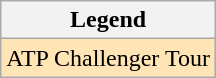<table class="wikitable">
<tr>
<th>Legend</th>
</tr>
<tr bgcolor="moccasin">
<td>ATP Challenger Tour</td>
</tr>
</table>
